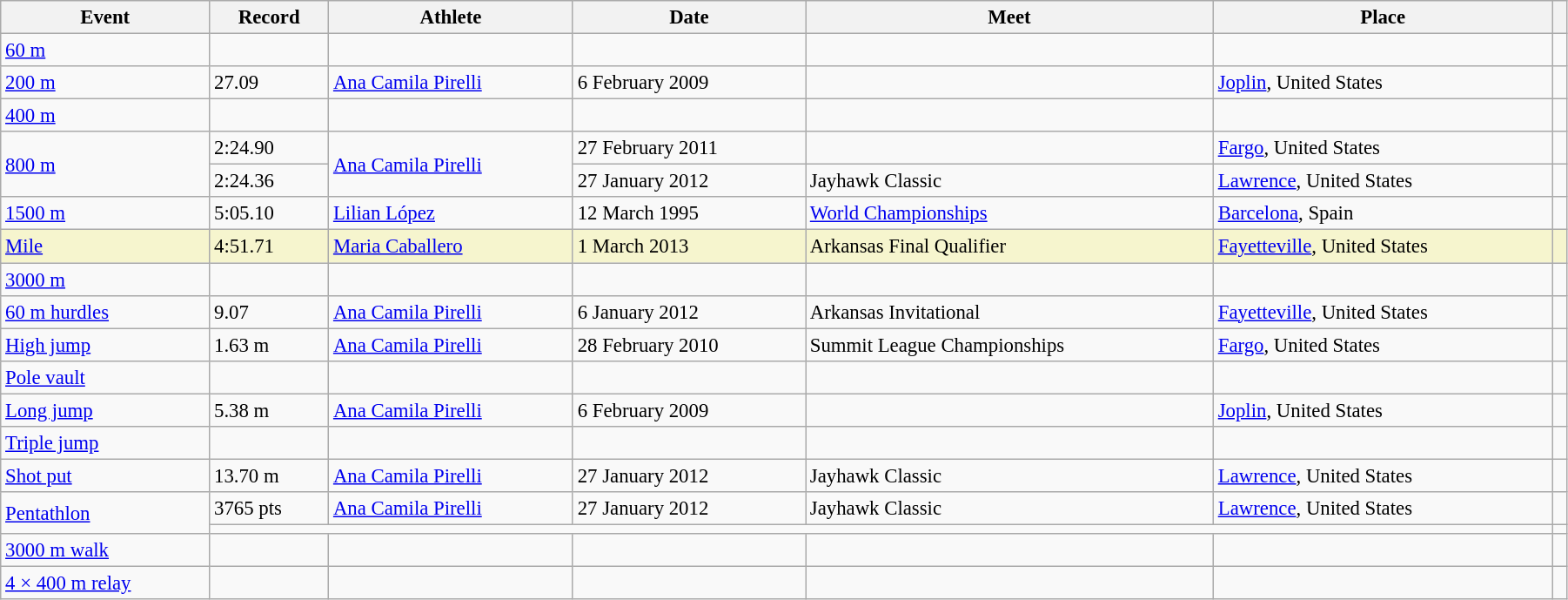<table class="wikitable" style="font-size:95%; width: 95%;">
<tr>
<th>Event</th>
<th>Record</th>
<th>Athlete</th>
<th>Date</th>
<th>Meet</th>
<th>Place</th>
<th></th>
</tr>
<tr>
<td><a href='#'>60 m</a></td>
<td></td>
<td></td>
<td></td>
<td></td>
<td></td>
<td></td>
</tr>
<tr>
<td><a href='#'>200 m</a></td>
<td>27.09</td>
<td><a href='#'>Ana Camila Pirelli</a></td>
<td>6 February 2009</td>
<td></td>
<td><a href='#'>Joplin</a>, United States</td>
<td></td>
</tr>
<tr>
<td><a href='#'>400 m</a></td>
<td></td>
<td></td>
<td></td>
<td></td>
<td></td>
<td></td>
</tr>
<tr>
<td rowspan=2><a href='#'>800 m</a></td>
<td>2:24.90</td>
<td rowspan=2><a href='#'>Ana Camila Pirelli</a></td>
<td>27 February 2011</td>
<td></td>
<td><a href='#'>Fargo</a>, United States</td>
<td></td>
</tr>
<tr>
<td>2:24.36 </td>
<td>27 January 2012</td>
<td>Jayhawk Classic</td>
<td><a href='#'>Lawrence</a>, United States</td>
<td></td>
</tr>
<tr>
<td><a href='#'>1500 m</a></td>
<td>5:05.10</td>
<td><a href='#'>Lilian López</a></td>
<td>12 March 1995</td>
<td><a href='#'>World Championships</a></td>
<td><a href='#'>Barcelona</a>, Spain</td>
<td></td>
</tr>
<tr style="background:#f6F5CE;">
<td><a href='#'>Mile</a></td>
<td>4:51.71</td>
<td><a href='#'>Maria Caballero</a></td>
<td>1 March 2013</td>
<td>Arkansas Final Qualifier</td>
<td><a href='#'>Fayetteville</a>, United States</td>
<td></td>
</tr>
<tr>
<td><a href='#'>3000 m</a></td>
<td></td>
<td></td>
<td></td>
<td></td>
<td></td>
<td></td>
</tr>
<tr>
<td><a href='#'>60 m hurdles</a></td>
<td>9.07</td>
<td><a href='#'>Ana Camila Pirelli</a></td>
<td>6 January 2012</td>
<td>Arkansas Invitational</td>
<td><a href='#'>Fayetteville</a>, United States</td>
<td></td>
</tr>
<tr>
<td><a href='#'>High jump</a></td>
<td>1.63 m</td>
<td><a href='#'>Ana Camila Pirelli</a></td>
<td>28 February 2010</td>
<td>Summit League Championships</td>
<td><a href='#'>Fargo</a>, United States</td>
<td></td>
</tr>
<tr>
<td><a href='#'>Pole vault</a></td>
<td></td>
<td></td>
<td></td>
<td></td>
<td></td>
<td></td>
</tr>
<tr>
<td><a href='#'>Long jump</a></td>
<td>5.38 m</td>
<td><a href='#'>Ana Camila Pirelli</a></td>
<td>6 February 2009</td>
<td></td>
<td><a href='#'>Joplin</a>, United States</td>
<td></td>
</tr>
<tr>
<td><a href='#'>Triple jump</a></td>
<td></td>
<td></td>
<td></td>
<td></td>
<td></td>
<td></td>
</tr>
<tr>
<td><a href='#'>Shot put</a></td>
<td>13.70 m</td>
<td><a href='#'>Ana Camila Pirelli</a></td>
<td>27 January 2012</td>
<td>Jayhawk Classic</td>
<td><a href='#'>Lawrence</a>, United States</td>
<td></td>
</tr>
<tr>
<td rowspan=2><a href='#'>Pentathlon</a></td>
<td>3765 pts </td>
<td><a href='#'>Ana Camila Pirelli</a></td>
<td>27 January 2012</td>
<td>Jayhawk Classic</td>
<td><a href='#'>Lawrence</a>, United States</td>
<td></td>
</tr>
<tr>
<td colspan=5></td>
<td></td>
</tr>
<tr>
<td><a href='#'>3000 m walk</a></td>
<td></td>
<td></td>
<td></td>
<td></td>
<td></td>
<td></td>
</tr>
<tr>
<td><a href='#'>4 × 400 m relay</a></td>
<td></td>
<td></td>
<td></td>
<td></td>
<td></td>
<td></td>
</tr>
</table>
